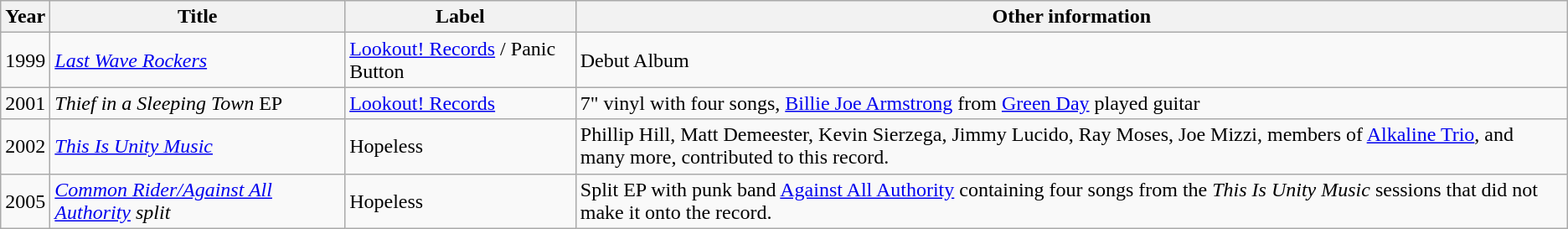<table class="wikitable">
<tr>
<th>Year</th>
<th>Title</th>
<th>Label</th>
<th>Other information</th>
</tr>
<tr>
<td>1999</td>
<td><em><a href='#'>Last Wave Rockers</a></em></td>
<td><a href='#'>Lookout! Records</a> / Panic Button</td>
<td>Debut Album</td>
</tr>
<tr>
<td>2001</td>
<td><em>Thief in a Sleeping Town</em> EP</td>
<td><a href='#'>Lookout! Records</a></td>
<td>7" vinyl with four songs, <a href='#'>Billie Joe Armstrong</a> from <a href='#'>Green Day</a> played guitar</td>
</tr>
<tr>
<td>2002</td>
<td><em><a href='#'>This Is Unity Music</a></em></td>
<td>Hopeless</td>
<td>Phillip Hill, Matt Demeester, Kevin Sierzega, Jimmy Lucido, Ray Moses, Joe Mizzi, members of <a href='#'>Alkaline Trio</a>, and many more, contributed to this record.</td>
</tr>
<tr>
<td>2005</td>
<td><em><a href='#'>Common Rider/Against All Authority</a> split</em></td>
<td>Hopeless</td>
<td>Split EP with punk band <a href='#'>Against All Authority</a> containing four songs from the <em>This Is Unity Music</em> sessions that did not make it onto the record.</td>
</tr>
</table>
